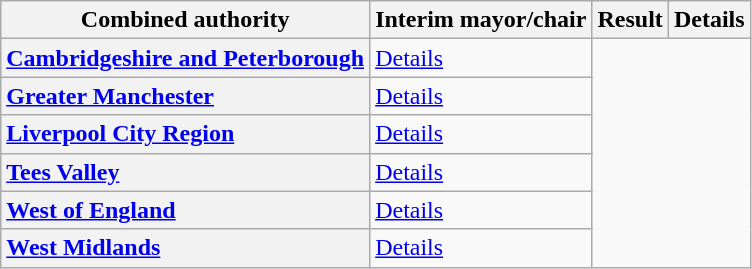<table class="wikitable">
<tr>
<th scope="col">Combined authority</th>
<th scope="col" colspan=2>Interim mayor/chair</th>
<th scope="col" colspan=2>Result</th>
<th scope="col">Details</th>
</tr>
<tr>
<th scope="row" style="text-align: left;"><a href='#'>Cambridgeshire and Peterborough</a><br>
</th>
<td><a href='#'>Details</a></td>
</tr>
<tr>
<th scope="row" style="text-align: left;"><a href='#'>Greater Manchester</a><br>
</th>
<td><a href='#'>Details</a></td>
</tr>
<tr>
<th scope="row" style="text-align: left;"><a href='#'>Liverpool City Region</a><br>
</th>
<td><a href='#'>Details</a></td>
</tr>
<tr>
<th scope="row" style="text-align: left;"><a href='#'>Tees Valley</a><br>
</th>
<td><a href='#'>Details</a></td>
</tr>
<tr>
<th scope="row" style="text-align: left;"><a href='#'>West of England</a><br>
</th>
<td><a href='#'>Details</a></td>
</tr>
<tr>
<th scope="row" style="text-align: left;"><a href='#'>West Midlands</a><br>
</th>
<td><a href='#'>Details</a></td>
</tr>
</table>
